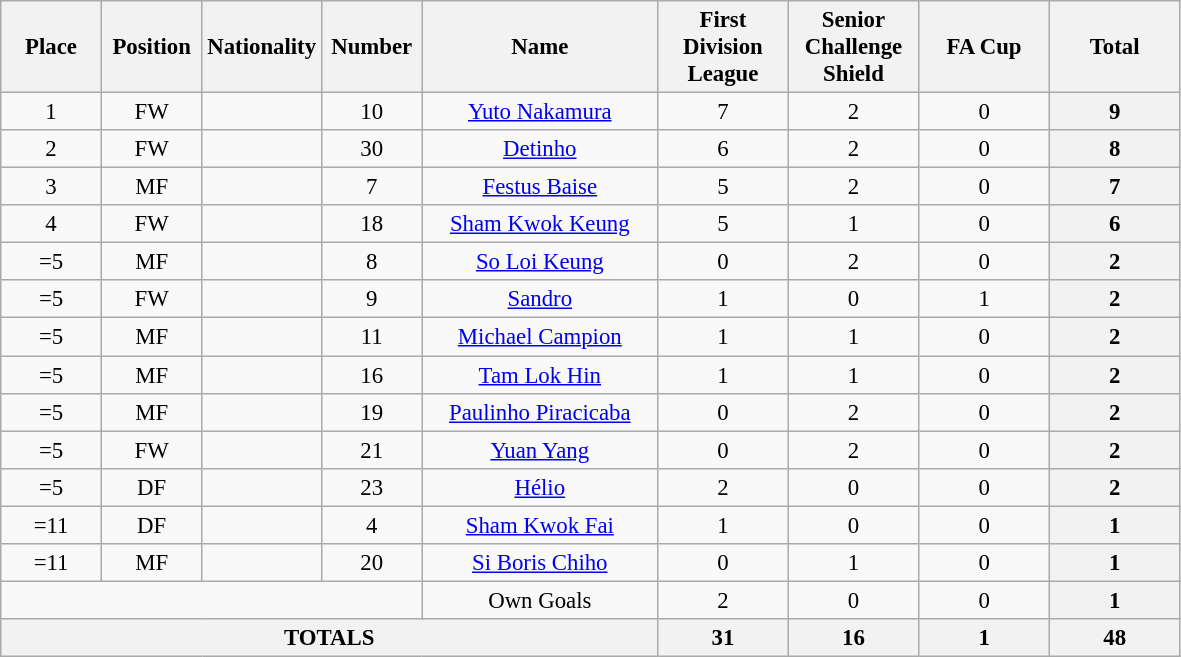<table class="wikitable" style="font-size: 95%; text-align: center;">
<tr>
<th width=60>Place</th>
<th width=60>Position</th>
<th width=60>Nationality</th>
<th width=60>Number</th>
<th width=150>Name</th>
<th width=80>First Division League</th>
<th width=80>Senior Challenge Shield</th>
<th width=80>FA Cup</th>
<th width=80><strong>Total</strong></th>
</tr>
<tr>
<td>1</td>
<td>FW</td>
<td></td>
<td>10</td>
<td><a href='#'>Yuto Nakamura</a></td>
<td>7</td>
<td>2</td>
<td>0</td>
<th>9</th>
</tr>
<tr>
<td>2</td>
<td>FW</td>
<td></td>
<td>30</td>
<td><a href='#'>Detinho</a></td>
<td>6</td>
<td>2</td>
<td>0</td>
<th>8</th>
</tr>
<tr>
<td>3</td>
<td>MF</td>
<td></td>
<td>7</td>
<td><a href='#'>Festus Baise</a></td>
<td>5</td>
<td>2</td>
<td>0</td>
<th>7</th>
</tr>
<tr>
<td>4</td>
<td>FW</td>
<td></td>
<td>18</td>
<td><a href='#'>Sham Kwok Keung</a></td>
<td>5</td>
<td>1</td>
<td>0</td>
<th>6</th>
</tr>
<tr>
<td>=5</td>
<td>MF</td>
<td></td>
<td>8</td>
<td><a href='#'>So Loi Keung</a></td>
<td>0</td>
<td>2</td>
<td>0</td>
<th>2</th>
</tr>
<tr>
<td>=5</td>
<td>FW</td>
<td></td>
<td>9</td>
<td><a href='#'>Sandro</a></td>
<td>1</td>
<td>0</td>
<td>1</td>
<th>2</th>
</tr>
<tr>
<td>=5</td>
<td>MF</td>
<td></td>
<td>11</td>
<td><a href='#'>Michael Campion</a></td>
<td>1</td>
<td>1</td>
<td>0</td>
<th>2</th>
</tr>
<tr>
<td>=5</td>
<td>MF</td>
<td></td>
<td>16</td>
<td><a href='#'>Tam Lok Hin</a></td>
<td>1</td>
<td>1</td>
<td>0</td>
<th>2</th>
</tr>
<tr>
<td>=5</td>
<td>MF</td>
<td></td>
<td>19</td>
<td><a href='#'>Paulinho Piracicaba</a></td>
<td>0</td>
<td>2</td>
<td>0</td>
<th>2</th>
</tr>
<tr>
<td>=5</td>
<td>FW</td>
<td></td>
<td>21</td>
<td><a href='#'>Yuan Yang</a></td>
<td>0</td>
<td>2</td>
<td>0</td>
<th>2</th>
</tr>
<tr>
<td>=5</td>
<td>DF</td>
<td></td>
<td>23</td>
<td><a href='#'>Hélio</a></td>
<td>2</td>
<td>0</td>
<td>0</td>
<th>2</th>
</tr>
<tr>
<td>=11</td>
<td>DF</td>
<td></td>
<td>4</td>
<td><a href='#'>Sham Kwok Fai</a></td>
<td>1</td>
<td>0</td>
<td>0</td>
<th>1</th>
</tr>
<tr>
<td>=11</td>
<td>MF</td>
<td></td>
<td>20</td>
<td><a href='#'>Si Boris Chiho</a></td>
<td>0</td>
<td>1</td>
<td>0</td>
<th>1</th>
</tr>
<tr>
<td colspan="4"></td>
<td>Own Goals</td>
<td>2</td>
<td>0</td>
<td>0</td>
<th>1</th>
</tr>
<tr>
<th colspan="5">TOTALS</th>
<th>31</th>
<th>16</th>
<th>1</th>
<th>48</th>
</tr>
</table>
